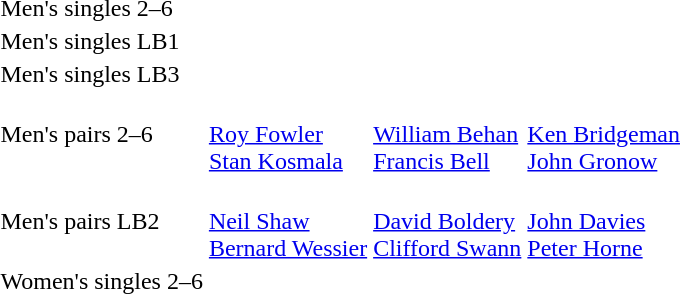<table>
<tr>
<td>Men's singles 2–6<br></td>
<td></td>
<td></td>
<td></td>
</tr>
<tr>
<td>Men's singles LB1<br></td>
<td></td>
<td></td>
<td></td>
</tr>
<tr>
<td>Men's singles LB3<br></td>
<td></td>
<td></td>
<td></td>
</tr>
<tr>
<td>Men's pairs 2–6<br></td>
<td valign=top> <br> <a href='#'>Roy Fowler</a> <br> <a href='#'>Stan Kosmala</a></td>
<td valign=top> <br> <a href='#'>William Behan</a> <br> <a href='#'>Francis Bell</a></td>
<td valign=top> <br> <a href='#'>Ken Bridgeman</a> <br> <a href='#'>John Gronow</a></td>
</tr>
<tr>
<td>Men's pairs LB2<br></td>
<td valign=top> <br> <a href='#'>Neil Shaw</a> <br> <a href='#'>Bernard Wessier</a></td>
<td valign=top> <br> <a href='#'>David Boldery</a> <br> <a href='#'>Clifford Swann</a></td>
<td valign=top> <br> <a href='#'>John Davies</a> <br> <a href='#'>Peter Horne</a></td>
</tr>
<tr>
<td>Women's singles 2–6<br></td>
<td></td>
<td></td>
<td></td>
</tr>
</table>
